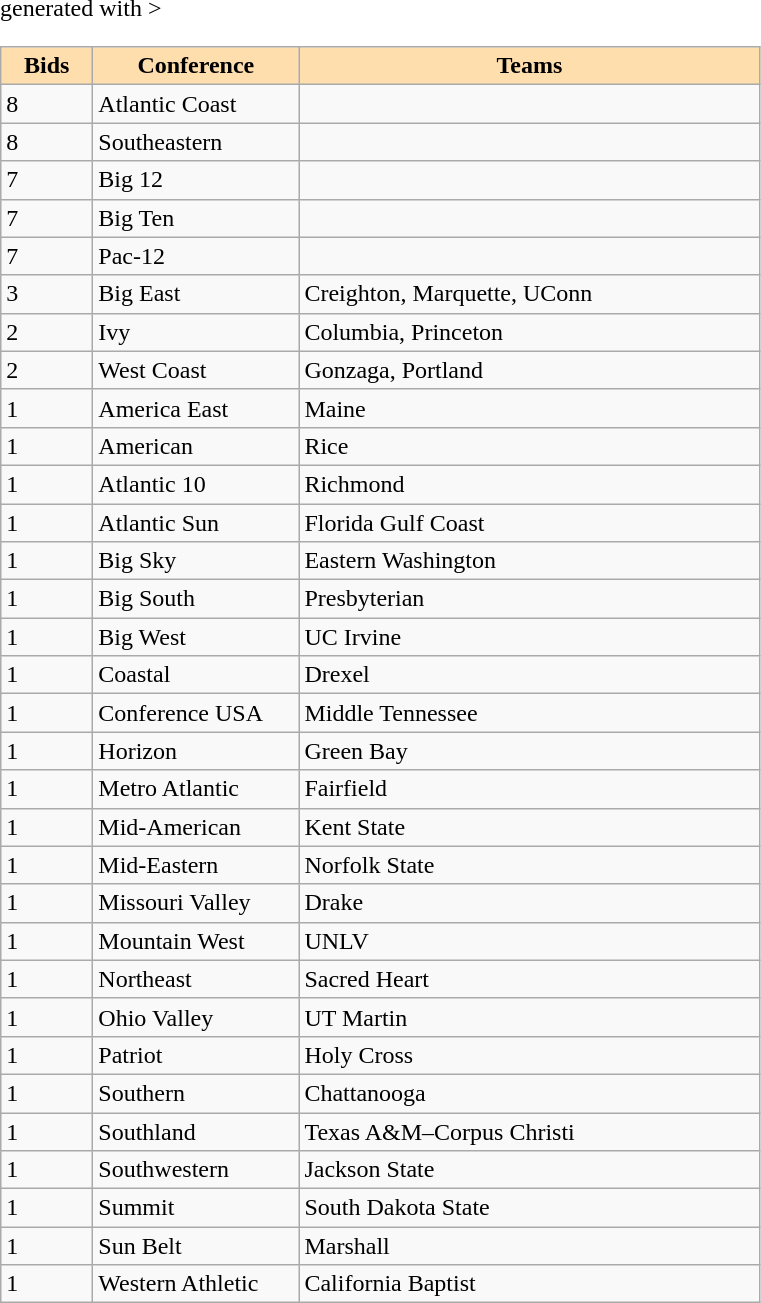<table class="wikitable" <hiddentext>generated with  >
<tr style="background-color:#FFDEAD;font-weight:bold"  align="center" valign="bottom">
<td width="54"  height="14">Bids</td>
<td width="130">Conference</td>
<td width="300">Teams</td>
</tr>
<tr valign="bottom">
<td height="14">8</td>
<td>Atlantic Coast</td>
<td></td>
</tr>
<tr valign="bottom">
<td height="14">8</td>
<td>Southeastern</td>
<td></td>
</tr>
<tr valign="bottom">
<td height="14">7</td>
<td>Big 12</td>
<td></td>
</tr>
<tr valign="bottom">
<td height="14">7</td>
<td>Big Ten</td>
<td></td>
</tr>
<tr valign="bottom">
<td height="14">7</td>
<td>Pac-12</td>
<td></td>
</tr>
<tr valign="bottom">
<td height="14">3</td>
<td>Big East</td>
<td>Creighton, Marquette, UConn</td>
</tr>
<tr valign="bottom">
<td height="14">2</td>
<td>Ivy</td>
<td>Columbia, Princeton</td>
</tr>
<tr valign="bottom">
<td height="14">2</td>
<td>West Coast</td>
<td>Gonzaga, Portland</td>
</tr>
<tr valign="bottom">
<td height="14">1</td>
<td>America East</td>
<td>Maine</td>
</tr>
<tr valign="bottom">
<td height="14">1</td>
<td>American</td>
<td>Rice</td>
</tr>
<tr valign="bottom">
<td height="14">1</td>
<td>Atlantic 10</td>
<td>Richmond</td>
</tr>
<tr valign="bottom">
<td height="14">1</td>
<td>Atlantic Sun</td>
<td>Florida Gulf Coast</td>
</tr>
<tr valign="bottom">
<td height="14">1</td>
<td>Big Sky</td>
<td>Eastern Washington</td>
</tr>
<tr valign="bottom">
<td height="14">1</td>
<td>Big South</td>
<td>Presbyterian</td>
</tr>
<tr valign="bottom">
<td height="14">1</td>
<td>Big West</td>
<td>UC Irvine</td>
</tr>
<tr valign="bottom">
<td height="14">1</td>
<td>Coastal</td>
<td>Drexel</td>
</tr>
<tr valign="bottom">
<td height="14">1</td>
<td style="white-space: nowrap;">Conference USA</td>
<td>Middle Tennessee</td>
</tr>
<tr valign="bottom">
<td height="14">1</td>
<td>Horizon</td>
<td>Green Bay</td>
</tr>
<tr valign="bottom">
<td height="14">1</td>
<td>Metro Atlantic</td>
<td>Fairfield</td>
</tr>
<tr valign="bottom">
<td height="14">1</td>
<td>Mid-American</td>
<td>Kent State</td>
</tr>
<tr valign="bottom">
<td height="14">1</td>
<td>Mid-Eastern</td>
<td>Norfolk State</td>
</tr>
<tr valign="bottom">
<td height="14">1</td>
<td>Missouri Valley</td>
<td>Drake</td>
</tr>
<tr valign="bottom">
<td height="14">1</td>
<td>Mountain West</td>
<td>UNLV</td>
</tr>
<tr valign="bottom">
<td height="14">1</td>
<td>Northeast</td>
<td>Sacred Heart</td>
</tr>
<tr valign="bottom">
<td height="14">1</td>
<td>Ohio Valley</td>
<td>UT Martin</td>
</tr>
<tr valign="bottom">
<td height="14">1</td>
<td>Patriot</td>
<td>Holy Cross</td>
</tr>
<tr valign="bottom">
<td height="14">1</td>
<td>Southern</td>
<td>Chattanooga</td>
</tr>
<tr valign="bottom">
<td height="14">1</td>
<td>Southland</td>
<td>Texas A&M–Corpus Christi</td>
</tr>
<tr valign="bottom">
<td height="14">1</td>
<td>Southwestern</td>
<td>Jackson State</td>
</tr>
<tr valign="bottom">
<td height="14">1</td>
<td>Summit</td>
<td>South Dakota State</td>
</tr>
<tr valign="bottom">
<td height="14">1</td>
<td>Sun Belt</td>
<td>Marshall</td>
</tr>
<tr valign="bottom">
<td height="14">1</td>
<td>Western Athletic</td>
<td>California Baptist</td>
</tr>
</table>
